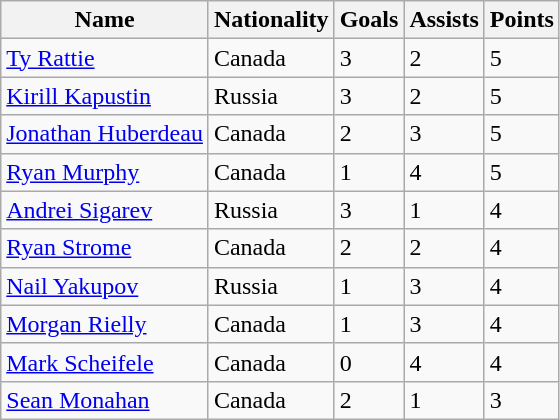<table class="wikitable sortable">
<tr>
<th>Name</th>
<th>Nationality</th>
<th>Goals</th>
<th>Assists</th>
<th>Points</th>
</tr>
<tr>
<td><a href='#'>Ty Rattie</a></td>
<td>Canada</td>
<td>3</td>
<td>2</td>
<td>5</td>
</tr>
<tr>
<td><a href='#'>Kirill Kapustin</a></td>
<td>Russia</td>
<td>3</td>
<td>2</td>
<td>5</td>
</tr>
<tr>
<td><a href='#'>Jonathan Huberdeau</a></td>
<td>Canada</td>
<td>2</td>
<td>3</td>
<td>5</td>
</tr>
<tr>
<td><a href='#'>Ryan Murphy</a></td>
<td>Canada</td>
<td>1</td>
<td>4</td>
<td>5</td>
</tr>
<tr>
<td><a href='#'>Andrei Sigarev</a></td>
<td>Russia</td>
<td>3</td>
<td>1</td>
<td>4</td>
</tr>
<tr>
<td><a href='#'>Ryan Strome</a></td>
<td>Canada</td>
<td>2</td>
<td>2</td>
<td>4</td>
</tr>
<tr>
<td><a href='#'>Nail Yakupov</a></td>
<td>Russia</td>
<td>1</td>
<td>3</td>
<td>4</td>
</tr>
<tr>
<td><a href='#'>Morgan Rielly</a></td>
<td>Canada</td>
<td>1</td>
<td>3</td>
<td>4</td>
</tr>
<tr>
<td><a href='#'>Mark Scheifele</a></td>
<td>Canada</td>
<td>0</td>
<td>4</td>
<td>4</td>
</tr>
<tr>
<td><a href='#'>Sean Monahan</a></td>
<td>Canada</td>
<td>2</td>
<td>1</td>
<td>3</td>
</tr>
</table>
